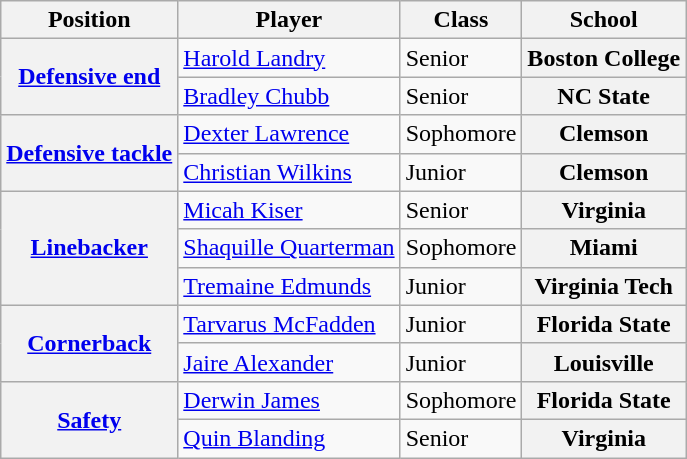<table class="wikitable">
<tr>
<th>Position</th>
<th>Player</th>
<th>Class</th>
<th>School</th>
</tr>
<tr>
<th rowspan="2"><a href='#'>Defensive end</a></th>
<td><a href='#'>Harold Landry</a></td>
<td>Senior</td>
<th style=>Boston College</th>
</tr>
<tr>
<td><a href='#'>Bradley Chubb</a></td>
<td>Senior</td>
<th style=>NC State</th>
</tr>
<tr>
<th rowspan="2"><a href='#'>Defensive tackle</a></th>
<td><a href='#'>Dexter Lawrence</a></td>
<td>Sophomore</td>
<th style=>Clemson</th>
</tr>
<tr>
<td><a href='#'>Christian Wilkins</a></td>
<td>Junior</td>
<th style=>Clemson</th>
</tr>
<tr>
<th rowspan="3"><a href='#'>Linebacker</a></th>
<td><a href='#'>Micah Kiser</a></td>
<td>Senior </td>
<th style=>Virginia</th>
</tr>
<tr>
<td><a href='#'>Shaquille Quarterman</a></td>
<td>Sophomore</td>
<th style=>Miami</th>
</tr>
<tr>
<td><a href='#'>Tremaine Edmunds</a></td>
<td>Junior</td>
<th style=>Virginia Tech</th>
</tr>
<tr>
<th rowspan="2"><a href='#'>Cornerback</a></th>
<td><a href='#'>Tarvarus McFadden</a></td>
<td>Junior</td>
<th style=>Florida State</th>
</tr>
<tr>
<td><a href='#'>Jaire Alexander</a></td>
<td>Junior</td>
<th style=>Louisville</th>
</tr>
<tr>
<th rowspan="2"><a href='#'>Safety</a></th>
<td><a href='#'>Derwin James</a></td>
<td>Sophomore </td>
<th style=>Florida State</th>
</tr>
<tr>
<td><a href='#'>Quin Blanding</a></td>
<td>Senior</td>
<th style=>Virginia</th>
</tr>
</table>
